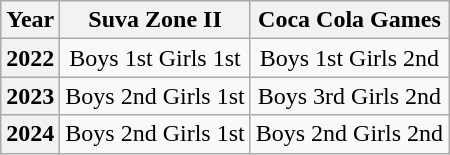<table class=wikitable style="text-align: center;">
<tr>
<th>Year</th>
<th>Suva Zone II</th>
<th>Coca Cola Games</th>
</tr>
<tr>
<th>2022</th>
<td>Boys 1st Girls 1st</td>
<td>Boys 1st Girls 2nd</td>
</tr>
<tr>
<th>2023</th>
<td>Boys 2nd Girls 1st</td>
<td>Boys 3rd Girls 2nd</td>
</tr>
<tr>
<th>2024</th>
<td>Boys 2nd Girls 1st</td>
<td>Boys 2nd Girls 2nd</td>
</tr>
</table>
